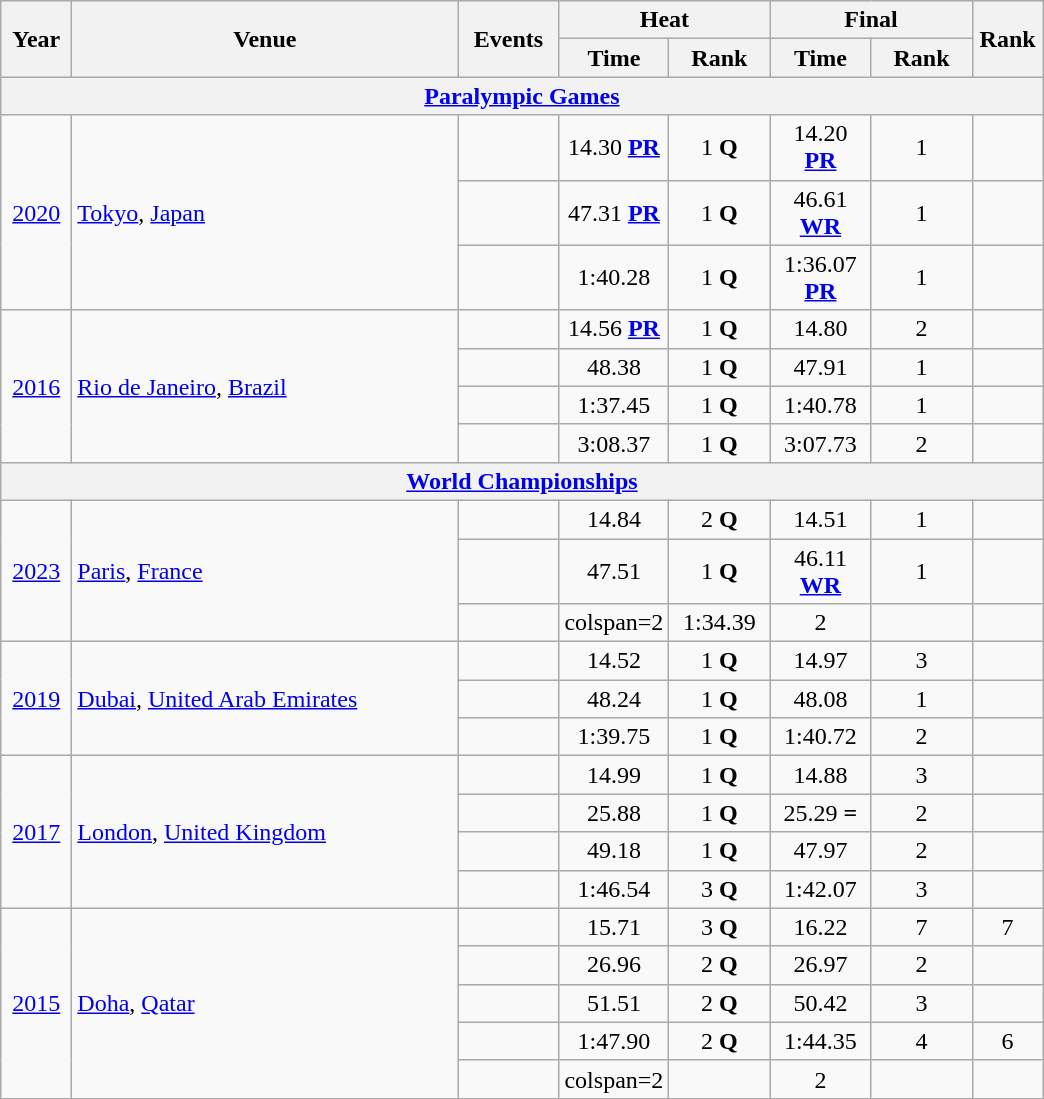<table class = "wikitable" style="text-align:center;">
<tr>
<th rowspan=2 width=40>Year</th>
<th rowspan=2 width=250>Venue</th>
<th rowspan=2 width=60>Events</th>
<th colspan=2>Heat</th>
<th colspan=2>Final</th>
<th rowspan=2 width=40>Rank</th>
</tr>
<tr>
<th width=60>Time</th>
<th width=60>Rank</th>
<th width=60>Time</th>
<th width=60>Rank</th>
</tr>
<tr>
<th colspan=13><a href='#'>Paralympic Games</a></th>
</tr>
<tr>
<td rowspan=3><a href='#'>2020</a></td>
<td rowspan=3 align=left> <a href='#'>Tokyo</a>, <a href='#'>Japan</a></td>
<td></td>
<td>14.30 <strong><a href='#'>PR</a></strong></td>
<td>1 <strong>Q</strong></td>
<td>14.20 <strong><a href='#'>PR</a></strong></td>
<td>1</td>
<td></td>
</tr>
<tr>
<td></td>
<td>47.31 <strong><a href='#'>PR</a></strong></td>
<td>1 <strong>Q</strong></td>
<td>46.61 <strong><a href='#'>WR</a></strong></td>
<td>1</td>
<td></td>
</tr>
<tr>
<td></td>
<td>1:40.28</td>
<td>1 <strong>Q</strong></td>
<td>1:36.07 <strong><a href='#'>PR</a></strong></td>
<td>1</td>
<td></td>
</tr>
<tr>
<td rowspan=4><a href='#'>2016</a></td>
<td rowspan=4 align=left> <a href='#'>Rio de Janeiro</a>, <a href='#'>Brazil</a></td>
<td></td>
<td>14.56 <strong><a href='#'>PR</a></strong></td>
<td>1 <strong>Q</strong></td>
<td>14.80</td>
<td>2</td>
<td></td>
</tr>
<tr>
<td></td>
<td>48.38</td>
<td>1 <strong>Q</strong></td>
<td>47.91</td>
<td>1</td>
<td></td>
</tr>
<tr>
<td></td>
<td>1:37.45</td>
<td>1 <strong>Q</strong></td>
<td>1:40.78</td>
<td>1</td>
<td></td>
</tr>
<tr>
<td></td>
<td>3:08.37</td>
<td>1 <strong>Q</strong></td>
<td>3:07.73</td>
<td>2</td>
<td></td>
</tr>
<tr>
<th colspan=13><a href='#'>World Championships</a></th>
</tr>
<tr>
<td rowspan=3><a href='#'>2023</a></td>
<td rowspan=3 align=left> <a href='#'>Paris</a>, <a href='#'>France</a></td>
<td></td>
<td>14.84</td>
<td>2 <strong>Q</strong></td>
<td>14.51</td>
<td>1</td>
<td></td>
</tr>
<tr>
<td></td>
<td>47.51 <strong></strong></td>
<td>1 <strong>Q</strong></td>
<td>46.11 <strong><a href='#'>WR</a></strong></td>
<td>1</td>
<td></td>
</tr>
<tr>
<td></td>
<td>colspan=2 </td>
<td>1:34.39</td>
<td>2</td>
<td></td>
</tr>
<tr>
<td rowspan=3><a href='#'>2019</a></td>
<td rowspan=3 align=left> <a href='#'>Dubai</a>, <a href='#'>United Arab Emirates</a></td>
<td></td>
<td>14.52</td>
<td>1 <strong>Q</strong></td>
<td>14.97</td>
<td>3</td>
<td></td>
</tr>
<tr>
<td></td>
<td>48.24</td>
<td>1 <strong>Q</strong></td>
<td>48.08</td>
<td>1</td>
<td></td>
</tr>
<tr>
<td></td>
<td>1:39.75</td>
<td>1 <strong>Q</strong></td>
<td>1:40.72</td>
<td>2</td>
<td></td>
</tr>
<tr>
<td rowspan=4><a href='#'>2017</a></td>
<td rowspan=4 align=left> <a href='#'>London</a>, <a href='#'>United Kingdom</a></td>
<td></td>
<td>14.99</td>
<td>1 <strong>Q</strong></td>
<td>14.88</td>
<td>3</td>
<td></td>
</tr>
<tr>
<td></td>
<td>25.88</td>
<td>1 <strong>Q</strong></td>
<td>25.29 <strong>=</strong></td>
<td>2</td>
<td></td>
</tr>
<tr>
<td></td>
<td>49.18</td>
<td>1 <strong>Q</strong></td>
<td>47.97</td>
<td>2</td>
<td></td>
</tr>
<tr>
<td></td>
<td>1:46.54</td>
<td>3 <strong>Q</strong></td>
<td>1:42.07</td>
<td>3</td>
<td></td>
</tr>
<tr>
<td rowspan=5><a href='#'>2015</a></td>
<td rowspan=5 align=left> <a href='#'>Doha</a>, <a href='#'>Qatar</a></td>
<td></td>
<td>15.71</td>
<td>3 <strong>Q</strong></td>
<td>16.22</td>
<td>7</td>
<td>7</td>
</tr>
<tr>
<td></td>
<td>26.96</td>
<td>2 <strong>Q</strong></td>
<td>26.97</td>
<td>2</td>
<td></td>
</tr>
<tr>
<td></td>
<td>51.51</td>
<td>2 <strong>Q</strong></td>
<td>50.42</td>
<td>3</td>
<td></td>
</tr>
<tr>
<td></td>
<td>1:47.90</td>
<td>2 <strong>Q</strong></td>
<td>1:44.35</td>
<td>4</td>
<td>6</td>
</tr>
<tr>
<td></td>
<td>colspan=2 </td>
<td></td>
<td>2</td>
<td></td>
</tr>
</table>
